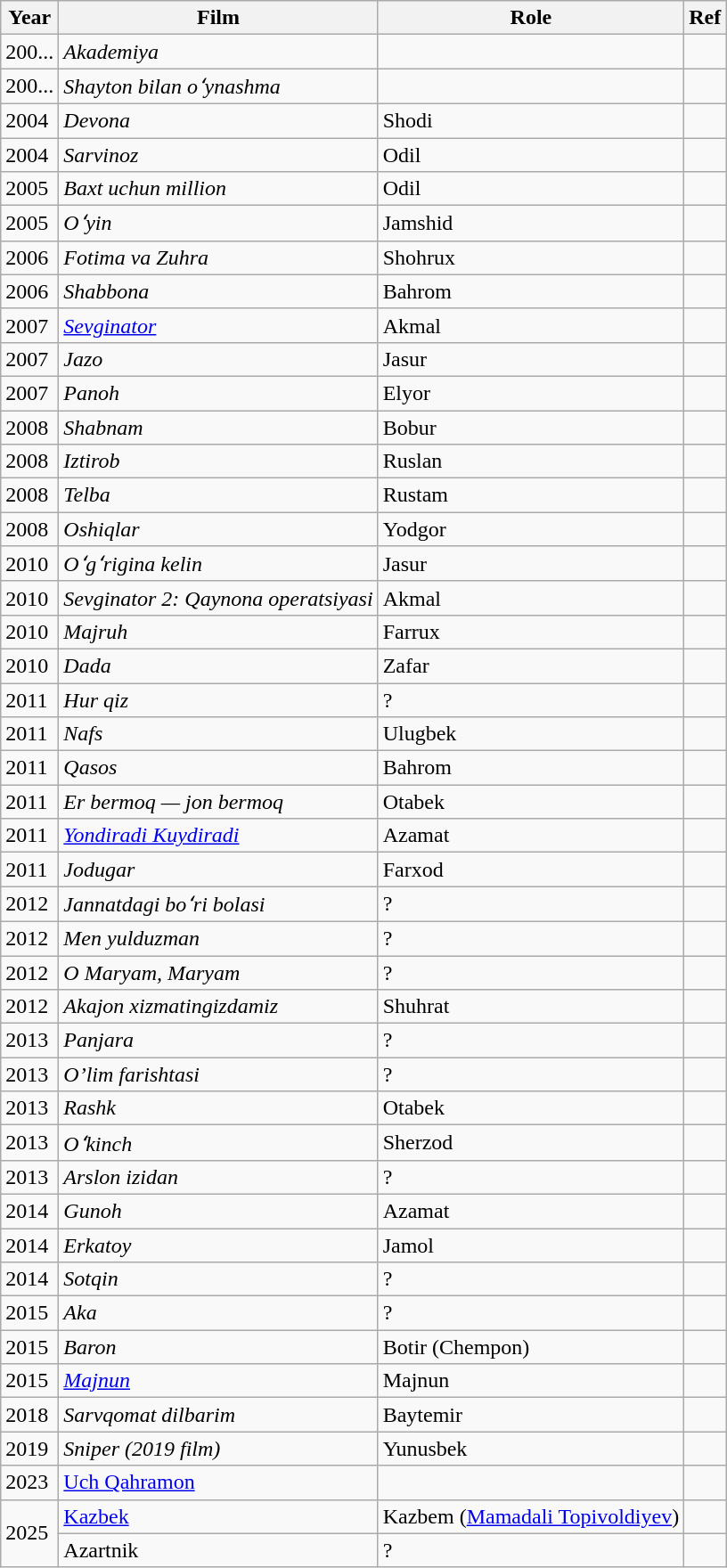<table class = "wikitable sortable">
<tr>
<th>Year</th>
<th>Film</th>
<th>Role</th>
<th>Ref</th>
</tr>
<tr>
<td>200...</td>
<td><em>Akademiya</em></td>
<td></td>
<td></td>
</tr>
<tr>
<td>200...</td>
<td><em>Shayton bilan oʻynashma</em></td>
<td></td>
<td></td>
</tr>
<tr>
<td>2004</td>
<td><em>Devona</em></td>
<td>Shodi</td>
<td></td>
</tr>
<tr>
<td>2004</td>
<td><em>Sarvinoz</em></td>
<td>Odil</td>
<td></td>
</tr>
<tr>
<td>2005</td>
<td><em>Baxt uchun million</em></td>
<td>Odil</td>
<td></td>
</tr>
<tr>
<td>2005</td>
<td><em>Oʻyin</em></td>
<td>Jamshid</td>
<td></td>
</tr>
<tr>
<td>2006</td>
<td><em>Fotima va Zuhra</em></td>
<td>Shohrux</td>
<td></td>
</tr>
<tr>
<td>2006</td>
<td><em>Shabbona</em></td>
<td>Bahrom</td>
<td></td>
</tr>
<tr>
<td>2007</td>
<td><em><a href='#'>Sevginator</a></em></td>
<td>Akmal</td>
<td></td>
</tr>
<tr>
<td>2007</td>
<td><em>Jazo</em></td>
<td>Jasur</td>
<td></td>
</tr>
<tr>
<td>2007</td>
<td><em>Panoh</em></td>
<td>Elyor</td>
<td></td>
</tr>
<tr>
<td>2008</td>
<td><em>Shabnam</em></td>
<td>Bobur</td>
<td></td>
</tr>
<tr>
<td>2008</td>
<td><em>Iztirob </em></td>
<td>Ruslan</td>
<td></td>
</tr>
<tr>
<td>2008</td>
<td><em>Telba</em></td>
<td>Rustam</td>
<td></td>
</tr>
<tr>
<td>2008</td>
<td><em>Oshiqlar</em></td>
<td>Yodgor</td>
<td></td>
</tr>
<tr>
<td>2010</td>
<td><em>Oʻgʻrigina kelin</em></td>
<td>Jasur</td>
<td></td>
</tr>
<tr>
<td>2010</td>
<td><em>Sevginator 2: Qaynona operatsiyasi</em></td>
<td>Akmal</td>
<td></td>
</tr>
<tr>
<td>2010</td>
<td><em>Majruh</em></td>
<td>Farrux</td>
<td></td>
</tr>
<tr>
<td>2010</td>
<td><em>Dada</em></td>
<td>Zafar</td>
<td></td>
</tr>
<tr>
<td>2011</td>
<td><em>Hur qiz</em></td>
<td>?</td>
<td></td>
</tr>
<tr>
<td>2011</td>
<td><em>Nafs</em></td>
<td>Ulugbek</td>
<td></td>
</tr>
<tr>
<td>2011</td>
<td><em>Qasos</em></td>
<td>Bahrom</td>
<td></td>
</tr>
<tr>
<td>2011</td>
<td><em>Er bermoq — jon bermoq</em></td>
<td>Otabek</td>
<td></td>
</tr>
<tr>
<td>2011</td>
<td><em><a href='#'>Yondiradi Kuydiradi</a></em></td>
<td>Azamat</td>
<td></td>
</tr>
<tr>
<td>2011</td>
<td><em>Jodugar</em></td>
<td>Farxod</td>
<td></td>
</tr>
<tr>
<td>2012</td>
<td><em>Jannatdagi boʻri bolasi</em></td>
<td>?</td>
<td></td>
</tr>
<tr>
<td>2012</td>
<td><em>Men yulduzman</em></td>
<td>?</td>
<td></td>
</tr>
<tr>
<td>2012</td>
<td><em>O Maryam, Maryam</em></td>
<td>?</td>
<td></td>
</tr>
<tr>
<td>2012</td>
<td><em>Akajon xizmatingizdamiz</em></td>
<td>Shuhrat</td>
<td></td>
</tr>
<tr>
<td>2013</td>
<td><em>Panjara</em></td>
<td>?</td>
<td></td>
</tr>
<tr>
<td>2013</td>
<td><em>O’lim farishtasi</em></td>
<td>?</td>
<td></td>
</tr>
<tr>
<td>2013</td>
<td><em>Rashk</em></td>
<td>Otabek</td>
<td></td>
</tr>
<tr>
<td>2013</td>
<td><em>Oʻkinch</em></td>
<td>Sherzod</td>
<td></td>
</tr>
<tr>
<td>2013</td>
<td><em>Arslon izidan</em></td>
<td>?</td>
<td></td>
</tr>
<tr>
<td>2014</td>
<td><em>Gunoh</em></td>
<td>Azamat</td>
<td></td>
</tr>
<tr>
<td>2014</td>
<td><em>Erkatoy</em></td>
<td>Jamol</td>
<td></td>
</tr>
<tr>
<td>2014</td>
<td><em>Sotqin</em></td>
<td>?</td>
<td></td>
</tr>
<tr>
<td>2015</td>
<td><em>Aka</em></td>
<td>?</td>
<td></td>
</tr>
<tr>
<td>2015</td>
<td><em>Baron</em></td>
<td>Botir (Chempon)</td>
<td></td>
</tr>
<tr>
<td>2015</td>
<td><em><a href='#'>Majnun</a></em></td>
<td>Majnun</td>
<td></td>
</tr>
<tr>
<td>2018</td>
<td><em>Sarvqomat dilbarim</em></td>
<td>Baytemir</td>
<td></td>
</tr>
<tr>
<td>2019</td>
<td><em>Sniper (2019 film)</em></td>
<td>Yunusbek</td>
<td></td>
</tr>
<tr>
<td>2023</td>
<td><a href='#'>Uch Qahramon</a></td>
<td></td>
<td></td>
</tr>
<tr>
<td rowspan="2">2025</td>
<td><a href='#'>Kazbek</a></td>
<td>Kazbem (<a href='#'>Mamadali Topivoldiyev</a>)</td>
<td></td>
</tr>
<tr>
<td>Azartnik</td>
<td>?</td>
<td></td>
</tr>
</table>
